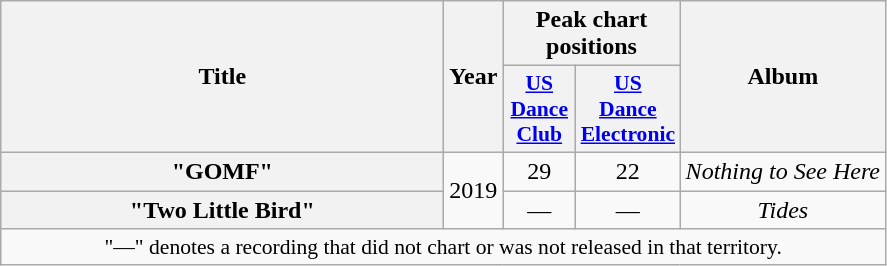<table class="wikitable plainrowheaders" style="text-align:center;" border="1">
<tr>
<th scope="col" rowspan="2" style="width:18em;">Title</th>
<th scope="col" rowspan="2" style="width:1em;">Year</th>
<th scope="col" colspan="2">Peak chart positions</th>
<th scope="col" rowspan="2">Album</th>
</tr>
<tr>
<th scope="col" style="width:2.9em;font-size:90%;"><a href='#'>US<br>Dance<br>Club</a><br></th>
<th scope="col" style="width:2.9em;font-size:90%;"><a href='#'>US<br>Dance<br>Electronic</a><br></th>
</tr>
<tr>
<th scope="row">"GOMF"<br></th>
<td rowspan="2">2019</td>
<td>29</td>
<td>22</td>
<td><em>Nothing to See Here</em></td>
</tr>
<tr>
<th scope="row">"Two Little Bird"<br></th>
<td>—</td>
<td>—</td>
<td><em>Tides</em></td>
</tr>
<tr>
<td colspan="10" style="font-size:90%">"—" denotes a recording that did not chart or was not released in that territory.</td>
</tr>
</table>
